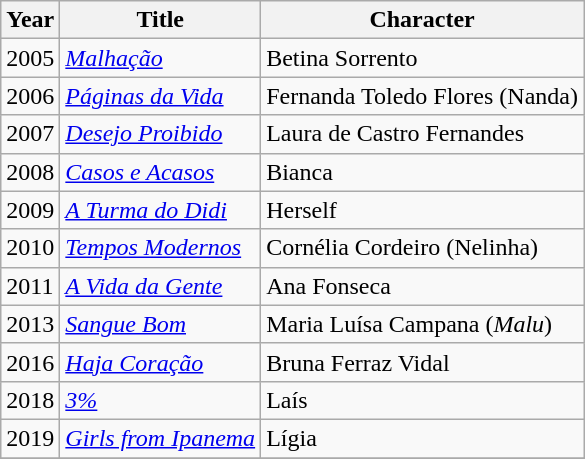<table class="wikitable">
<tr>
<th>Year</th>
<th>Title</th>
<th>Character</th>
</tr>
<tr>
<td>2005</td>
<td><em><a href='#'>Malhação</a></em></td>
<td>Betina Sorrento</td>
</tr>
<tr>
<td>2006</td>
<td><em><a href='#'>Páginas da Vida</a></em></td>
<td>Fernanda Toledo Flores (Nanda)</td>
</tr>
<tr>
<td>2007</td>
<td><em><a href='#'>Desejo Proibido</a></em></td>
<td>Laura de Castro Fernandes</td>
</tr>
<tr>
<td>2008</td>
<td><em><a href='#'>Casos e Acasos</a></em></td>
<td>Bianca</td>
</tr>
<tr>
<td>2009</td>
<td><em><a href='#'>A Turma do Didi</a></em></td>
<td>Herself</td>
</tr>
<tr>
<td>2010</td>
<td><em><a href='#'>Tempos Modernos</a></em></td>
<td>Cornélia Cordeiro (Nelinha)</td>
</tr>
<tr>
<td>2011</td>
<td><em><a href='#'>A Vida da Gente</a></em></td>
<td>Ana Fonseca</td>
</tr>
<tr>
<td>2013</td>
<td><em><a href='#'>Sangue Bom</a></em></td>
<td>Maria Luísa Campana (<em>Malu</em>)</td>
</tr>
<tr>
<td>2016</td>
<td><em><a href='#'>Haja Coração</a></em></td>
<td>Bruna Ferraz Vidal</td>
</tr>
<tr>
<td>2018</td>
<td><em><a href='#'>3%</a></em></td>
<td>Laís</td>
</tr>
<tr>
<td>2019</td>
<td><em><a href='#'>Girls from Ipanema</a></em></td>
<td>Lígia</td>
</tr>
<tr>
</tr>
</table>
